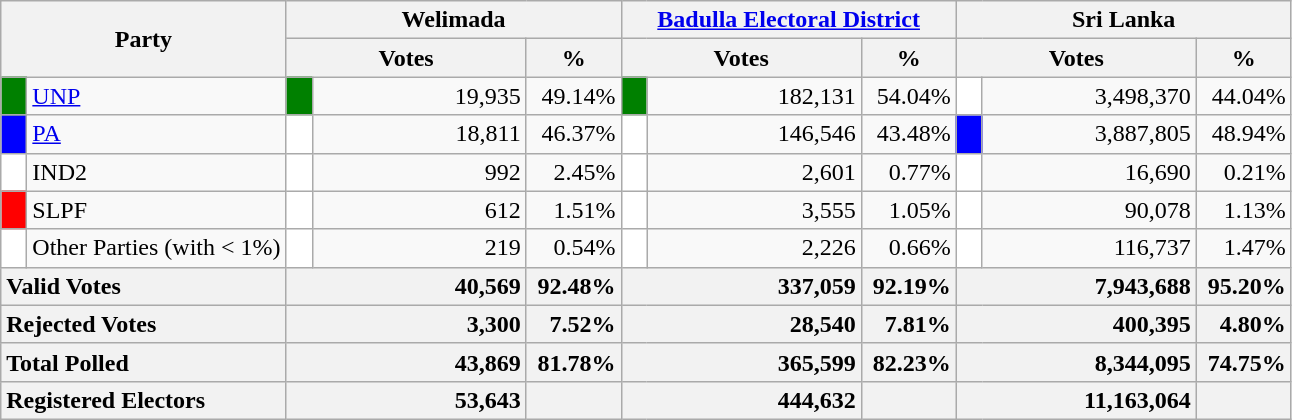<table class="wikitable">
<tr>
<th colspan="2" width="144px"rowspan="2">Party</th>
<th colspan="3" width="216px">Welimada</th>
<th colspan="3" width="216px"><a href='#'>Badulla Electoral District</a></th>
<th colspan="3" width="216px">Sri Lanka</th>
</tr>
<tr>
<th colspan="2" width="144px">Votes</th>
<th>%</th>
<th colspan="2" width="144px">Votes</th>
<th>%</th>
<th colspan="2" width="144px">Votes</th>
<th>%</th>
</tr>
<tr>
<td style="background-color:green;" width="10px"></td>
<td style="text-align:left;"><a href='#'>UNP</a></td>
<td style="background-color:green;" width="10px"></td>
<td style="text-align:right;">19,935</td>
<td style="text-align:right;">49.14%</td>
<td style="background-color:green;" width="10px"></td>
<td style="text-align:right;">182,131</td>
<td style="text-align:right;">54.04%</td>
<td style="background-color:white;" width="10px"></td>
<td style="text-align:right;">3,498,370</td>
<td style="text-align:right;">44.04%</td>
</tr>
<tr>
<td style="background-color:blue;" width="10px"></td>
<td style="text-align:left;"><a href='#'>PA</a></td>
<td style="background-color:white;" width="10px"></td>
<td style="text-align:right;">18,811</td>
<td style="text-align:right;">46.37%</td>
<td style="background-color:white;" width="10px"></td>
<td style="text-align:right;">146,546</td>
<td style="text-align:right;">43.48%</td>
<td style="background-color:blue;" width="10px"></td>
<td style="text-align:right;">3,887,805</td>
<td style="text-align:right;">48.94%</td>
</tr>
<tr>
<td style="background-color:white;" width="10px"></td>
<td style="text-align:left;">IND2</td>
<td style="background-color:white;" width="10px"></td>
<td style="text-align:right;">992</td>
<td style="text-align:right;">2.45%</td>
<td style="background-color:white;" width="10px"></td>
<td style="text-align:right;">2,601</td>
<td style="text-align:right;">0.77%</td>
<td style="background-color:white;" width="10px"></td>
<td style="text-align:right;">16,690</td>
<td style="text-align:right;">0.21%</td>
</tr>
<tr>
<td style="background-color:red;" width="10px"></td>
<td style="text-align:left;">SLPF</td>
<td style="background-color:white;" width="10px"></td>
<td style="text-align:right;">612</td>
<td style="text-align:right;">1.51%</td>
<td style="background-color:white;" width="10px"></td>
<td style="text-align:right;">3,555</td>
<td style="text-align:right;">1.05%</td>
<td style="background-color:white;" width="10px"></td>
<td style="text-align:right;">90,078</td>
<td style="text-align:right;">1.13%</td>
</tr>
<tr>
<td style="background-color:white;" width="10px"></td>
<td style="text-align:left;">Other Parties (with < 1%)</td>
<td style="background-color:white;" width="10px"></td>
<td style="text-align:right;">219</td>
<td style="text-align:right;">0.54%</td>
<td style="background-color:white;" width="10px"></td>
<td style="text-align:right;">2,226</td>
<td style="text-align:right;">0.66%</td>
<td style="background-color:white;" width="10px"></td>
<td style="text-align:right;">116,737</td>
<td style="text-align:right;">1.47%</td>
</tr>
<tr>
<th colspan="2" width="144px"style="text-align:left;">Valid Votes</th>
<th style="text-align:right;"colspan="2" width="144px">40,569</th>
<th style="text-align:right;">92.48%</th>
<th style="text-align:right;"colspan="2" width="144px">337,059</th>
<th style="text-align:right;">92.19%</th>
<th style="text-align:right;"colspan="2" width="144px">7,943,688</th>
<th style="text-align:right;">95.20%</th>
</tr>
<tr>
<th colspan="2" width="144px"style="text-align:left;">Rejected Votes</th>
<th style="text-align:right;"colspan="2" width="144px">3,300</th>
<th style="text-align:right;">7.52%</th>
<th style="text-align:right;"colspan="2" width="144px">28,540</th>
<th style="text-align:right;">7.81%</th>
<th style="text-align:right;"colspan="2" width="144px">400,395</th>
<th style="text-align:right;">4.80%</th>
</tr>
<tr>
<th colspan="2" width="144px"style="text-align:left;">Total Polled</th>
<th style="text-align:right;"colspan="2" width="144px">43,869</th>
<th style="text-align:right;">81.78%</th>
<th style="text-align:right;"colspan="2" width="144px">365,599</th>
<th style="text-align:right;">82.23%</th>
<th style="text-align:right;"colspan="2" width="144px">8,344,095</th>
<th style="text-align:right;">74.75%</th>
</tr>
<tr>
<th colspan="2" width="144px"style="text-align:left;">Registered Electors</th>
<th style="text-align:right;"colspan="2" width="144px">53,643</th>
<th></th>
<th style="text-align:right;"colspan="2" width="144px">444,632</th>
<th></th>
<th style="text-align:right;"colspan="2" width="144px">11,163,064</th>
<th></th>
</tr>
</table>
